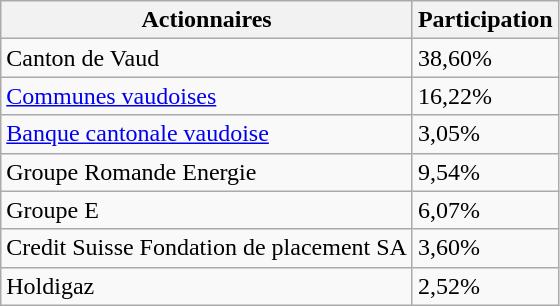<table class="wikitable">
<tr>
<th>Actionnaires</th>
<th>Participation</th>
</tr>
<tr>
<td>Canton de Vaud</td>
<td>38,60%</td>
</tr>
<tr>
<td><a href='#'>Communes vaudoises</a></td>
<td>16,22%</td>
</tr>
<tr>
<td><a href='#'>Banque cantonale vaudoise</a></td>
<td>3,05%</td>
</tr>
<tr>
<td>Groupe Romande Energie</td>
<td>9,54%</td>
</tr>
<tr>
<td>Groupe E</td>
<td>6,07%</td>
</tr>
<tr>
<td>Credit Suisse Fondation de placement SA</td>
<td>3,60%</td>
</tr>
<tr>
<td>Holdigaz</td>
<td>2,52%</td>
</tr>
</table>
